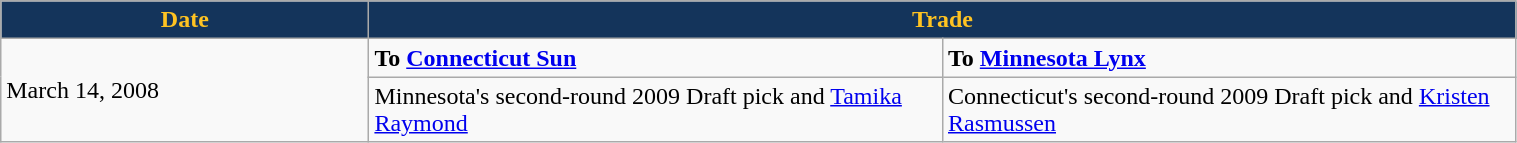<table class="wikitable" style="width:80%">
<tr>
<th style="background:#14345B;color:#ffc322; width=125">Date</th>
<th style="background:#14345B;color:#ffc322;" colspan=2>Trade</th>
</tr>
<tr>
<td rowspan=2>March 14, 2008</td>
<td width=375><strong>To <a href='#'>Connecticut Sun</a></strong></td>
<td width=375><strong>To <a href='#'>Minnesota Lynx</a></strong></td>
</tr>
<tr>
<td>Minnesota's second-round 2009 Draft pick and <a href='#'>Tamika Raymond</a></td>
<td>Connecticut's second-round 2009 Draft pick and <a href='#'>Kristen Rasmussen</a></td>
</tr>
</table>
